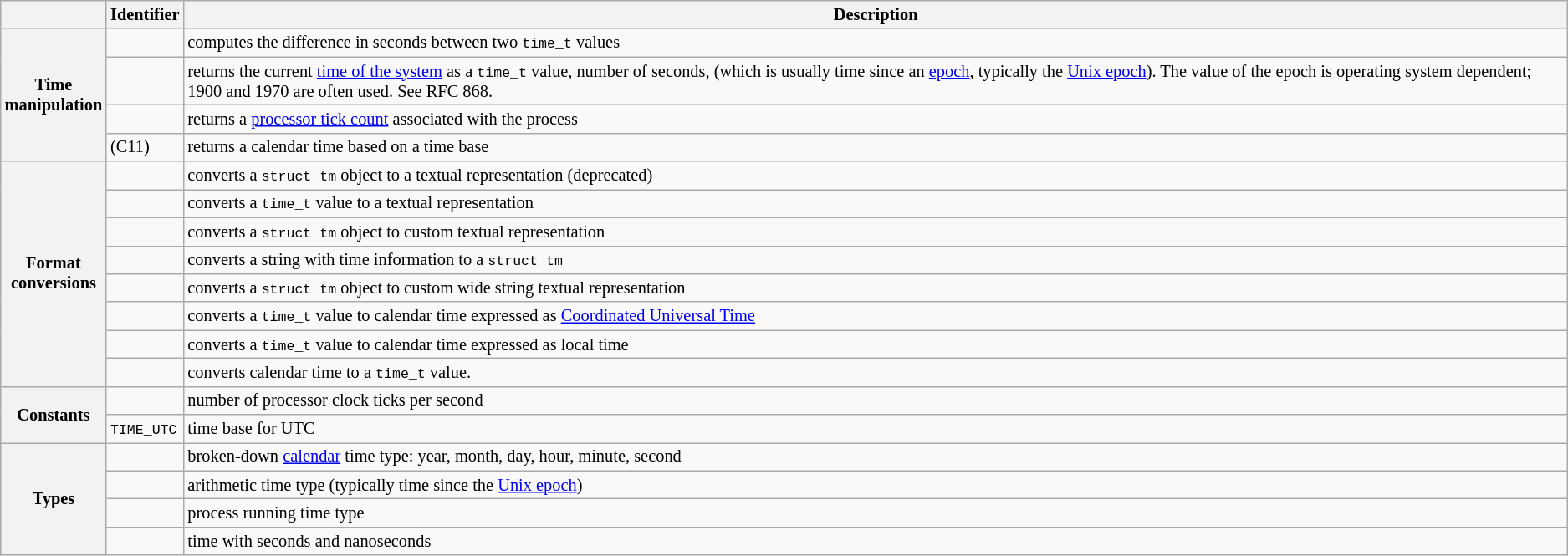<table class="wikitable" style="font-size:0.85em">
<tr>
<th></th>
<th>Identifier</th>
<th>Description</th>
</tr>
<tr id=difftime>
<th rowspan=4>Time<br>manipulation</th>
<td><code></code></td>
<td>computes the difference in seconds between two <code>time_t</code> values</td>
</tr>
<tr id=time>
<td><code></code></td>
<td>returns the current <a href='#'>time of the system</a> as a <code>time_t</code> value, number of seconds, (which is usually time since an <a href='#'>epoch</a>, typically the <a href='#'>Unix epoch</a>). The value of the epoch is operating system dependent; 1900 and 1970 are often used. See RFC 868.</td>
</tr>
<tr id=clock>
<td><code></code></td>
<td>returns a <a href='#'>processor tick count</a> associated with the process</td>
</tr>
<tr id=timespec_get>
<td><code></code> (C11)</td>
<td>returns a calendar time based on a time base</td>
</tr>
<tr id=asctime>
<th rowspan=8>Format<br>conversions</th>
<td><code></code></td>
<td>converts a <code>struct tm</code> object to a textual representation (deprecated)</td>
</tr>
<tr id=ctime>
<td><code></code></td>
<td>converts a <code>time_t</code> value to a textual representation</td>
</tr>
<tr id=strftime>
<td><code></code></td>
<td>converts a <code>struct tm</code> object to custom textual representation</td>
</tr>
<tr id=strptime>
<td><code></code></td>
<td>converts a string with time information to a <code>struct tm</code></td>
</tr>
<tr id=wcsftime>
<td><code></code></td>
<td>converts a <code>struct tm</code> object to custom wide string textual representation</td>
</tr>
<tr id=gmtime>
<td><code></code></td>
<td>converts a <code>time_t</code> value to calendar time expressed as <a href='#'>Coordinated Universal Time</a></td>
</tr>
<tr id=localtime>
<td><code></code></td>
<td>converts a <code>time_t</code> value to calendar time expressed as local time</td>
</tr>
<tr id=mktime>
<td><code></code></td>
<td>converts calendar time to a <code>time_t</code> value.</td>
</tr>
<tr id=CLOCKS_PER_SEC>
<th rowspan=2>Constants</th>
<td><code></code></td>
<td>number of processor clock ticks per second</td>
</tr>
<tr>
<td><code>TIME_UTC</code></td>
<td>time base for UTC</td>
</tr>
<tr id=tm>
<th rowspan=4>Types</th>
<td><code></code></td>
<td>broken-down <a href='#'>calendar</a> time type: year, month, day, hour, minute, second</td>
</tr>
<tr id=time_t>
<td><code></code></td>
<td>arithmetic time type (typically time since the <a href='#'>Unix epoch</a>)</td>
</tr>
<tr id=clock_t>
<td><code></code></td>
<td>process running time type</td>
</tr>
<tr id=timespec>
<td><code></code></td>
<td>time with seconds and nanoseconds</td>
</tr>
</table>
